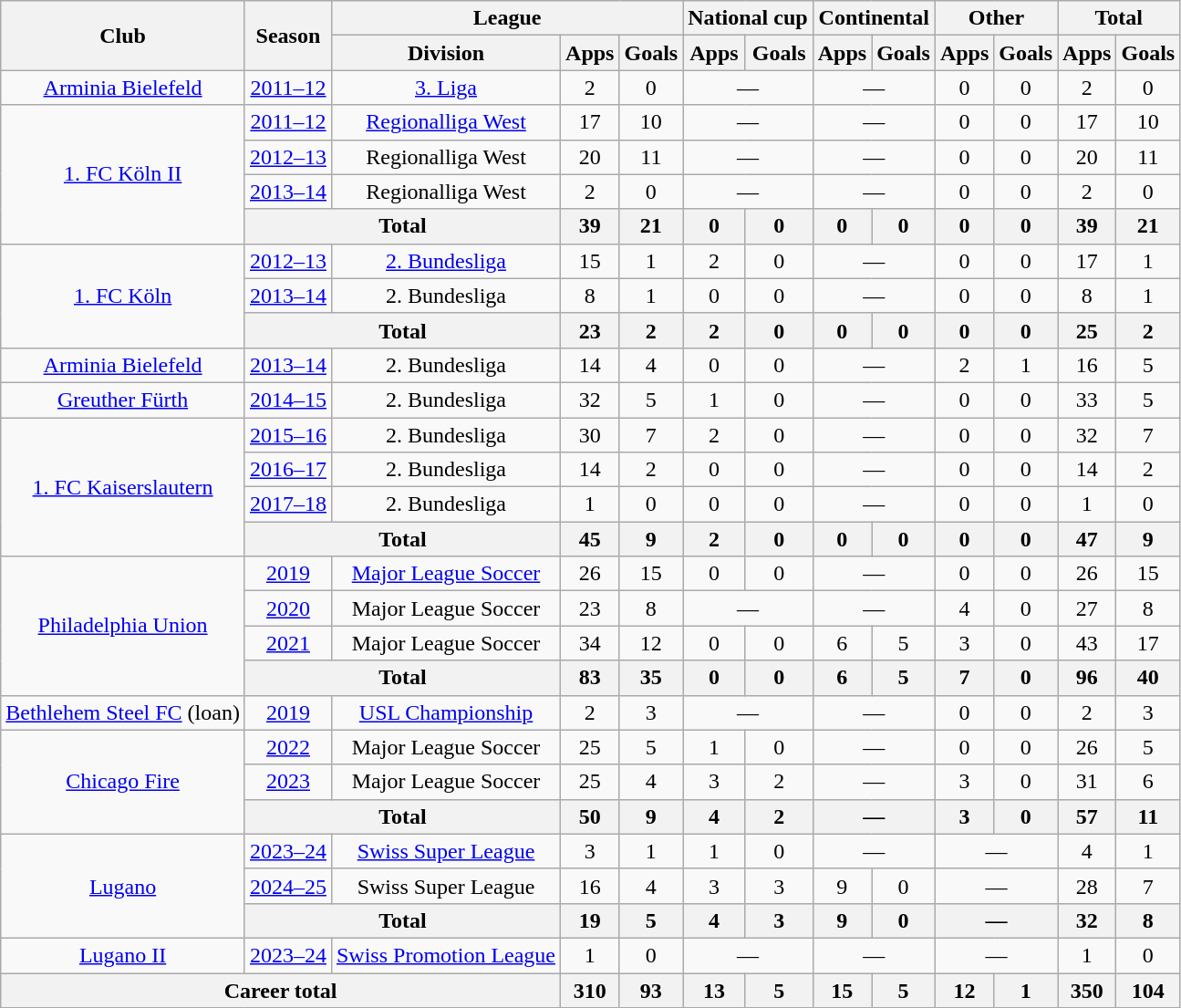<table class="wikitable" style="text-align:center">
<tr>
<th rowspan="2">Club</th>
<th rowspan="2">Season</th>
<th colspan="3">League</th>
<th colspan="2">National cup</th>
<th colspan="2">Continental</th>
<th colspan="2">Other</th>
<th colspan="2">Total</th>
</tr>
<tr>
<th>Division</th>
<th>Apps</th>
<th>Goals</th>
<th>Apps</th>
<th>Goals</th>
<th>Apps</th>
<th>Goals</th>
<th>Apps</th>
<th>Goals</th>
<th>Apps</th>
<th>Goals</th>
</tr>
<tr>
<td><a href='#'>Arminia Bielefeld</a></td>
<td><a href='#'>2011–12</a></td>
<td><a href='#'>3. Liga</a></td>
<td>2</td>
<td>0</td>
<td colspan="2">—</td>
<td colspan="2">—</td>
<td>0</td>
<td>0</td>
<td>2</td>
<td>0</td>
</tr>
<tr>
<td rowspan="4"><a href='#'>1. FC Köln II</a></td>
<td><a href='#'>2011–12</a></td>
<td><a href='#'>Regionalliga West</a></td>
<td>17</td>
<td>10</td>
<td colspan="2">—</td>
<td colspan="2">—</td>
<td>0</td>
<td>0</td>
<td>17</td>
<td>10</td>
</tr>
<tr>
<td><a href='#'>2012–13</a></td>
<td>Regionalliga West</td>
<td>20</td>
<td>11</td>
<td colspan="2">—</td>
<td colspan="2">—</td>
<td>0</td>
<td>0</td>
<td>20</td>
<td>11</td>
</tr>
<tr>
<td><a href='#'>2013–14</a></td>
<td>Regionalliga West</td>
<td>2</td>
<td>0</td>
<td colspan="2">—</td>
<td colspan="2">—</td>
<td>0</td>
<td>0</td>
<td>2</td>
<td>0</td>
</tr>
<tr>
<th colspan="2">Total</th>
<th>39</th>
<th>21</th>
<th>0</th>
<th>0</th>
<th>0</th>
<th>0</th>
<th>0</th>
<th>0</th>
<th>39</th>
<th>21</th>
</tr>
<tr>
<td rowspan="3"><a href='#'>1. FC Köln</a></td>
<td><a href='#'>2012–13</a></td>
<td><a href='#'>2. Bundesliga</a></td>
<td>15</td>
<td>1</td>
<td>2</td>
<td>0</td>
<td colspan="2">—</td>
<td>0</td>
<td>0</td>
<td>17</td>
<td>1</td>
</tr>
<tr>
<td><a href='#'>2013–14</a></td>
<td>2. Bundesliga</td>
<td>8</td>
<td>1</td>
<td>0</td>
<td>0</td>
<td colspan="2">—</td>
<td>0</td>
<td>0</td>
<td>8</td>
<td>1</td>
</tr>
<tr>
<th colspan="2">Total</th>
<th>23</th>
<th>2</th>
<th>2</th>
<th>0</th>
<th>0</th>
<th>0</th>
<th>0</th>
<th>0</th>
<th>25</th>
<th>2</th>
</tr>
<tr>
<td><a href='#'>Arminia Bielefeld</a></td>
<td><a href='#'>2013–14</a></td>
<td>2. Bundesliga</td>
<td>14</td>
<td>4</td>
<td>0</td>
<td>0</td>
<td colspan="2">—</td>
<td>2</td>
<td>1</td>
<td>16</td>
<td>5</td>
</tr>
<tr>
<td><a href='#'>Greuther Fürth</a></td>
<td><a href='#'>2014–15</a></td>
<td>2. Bundesliga</td>
<td>32</td>
<td>5</td>
<td>1</td>
<td>0</td>
<td colspan="2">—</td>
<td>0</td>
<td>0</td>
<td>33</td>
<td>5</td>
</tr>
<tr>
<td rowspan="4"><a href='#'>1. FC Kaiserslautern</a></td>
<td><a href='#'>2015–16</a></td>
<td>2. Bundesliga</td>
<td>30</td>
<td>7</td>
<td>2</td>
<td>0</td>
<td colspan="2">—</td>
<td>0</td>
<td>0</td>
<td>32</td>
<td>7</td>
</tr>
<tr>
<td><a href='#'>2016–17</a></td>
<td>2. Bundesliga</td>
<td>14</td>
<td>2</td>
<td>0</td>
<td>0</td>
<td colspan="2">—</td>
<td>0</td>
<td>0</td>
<td>14</td>
<td>2</td>
</tr>
<tr>
<td><a href='#'>2017–18</a></td>
<td>2. Bundesliga</td>
<td>1</td>
<td>0</td>
<td>0</td>
<td>0</td>
<td colspan="2">—</td>
<td>0</td>
<td>0</td>
<td>1</td>
<td>0</td>
</tr>
<tr>
<th colspan="2">Total</th>
<th>45</th>
<th>9</th>
<th>2</th>
<th>0</th>
<th>0</th>
<th>0</th>
<th>0</th>
<th>0</th>
<th>47</th>
<th>9</th>
</tr>
<tr>
<td rowspan=4><a href='#'>Philadelphia Union</a></td>
<td><a href='#'>2019</a></td>
<td><a href='#'>Major League Soccer</a></td>
<td>26</td>
<td>15</td>
<td>0</td>
<td>0</td>
<td colspan="2">—</td>
<td>0</td>
<td>0</td>
<td>26</td>
<td>15</td>
</tr>
<tr>
<td><a href='#'>2020</a></td>
<td>Major League Soccer</td>
<td>23</td>
<td>8</td>
<td colspan="2">—</td>
<td colspan="2">—</td>
<td>4</td>
<td>0</td>
<td>27</td>
<td>8</td>
</tr>
<tr>
<td><a href='#'>2021</a></td>
<td>Major League Soccer</td>
<td>34</td>
<td>12</td>
<td>0</td>
<td>0</td>
<td>6</td>
<td>5</td>
<td>3</td>
<td>0</td>
<td>43</td>
<td>17</td>
</tr>
<tr>
<th colspan="2">Total</th>
<th>83</th>
<th>35</th>
<th>0</th>
<th>0</th>
<th>6</th>
<th>5</th>
<th>7</th>
<th>0</th>
<th>96</th>
<th>40</th>
</tr>
<tr>
<td><a href='#'>Bethlehem Steel FC</a> (loan)</td>
<td><a href='#'>2019</a></td>
<td><a href='#'>USL Championship</a></td>
<td>2</td>
<td>3</td>
<td colspan="2">—</td>
<td colspan="2">—</td>
<td>0</td>
<td>0</td>
<td>2</td>
<td>3</td>
</tr>
<tr>
<td rowspan="3"><a href='#'>Chicago Fire</a></td>
<td><a href='#'>2022</a></td>
<td>Major League Soccer</td>
<td>25</td>
<td>5</td>
<td>1</td>
<td>0</td>
<td colspan="2">—</td>
<td>0</td>
<td>0</td>
<td>26</td>
<td>5</td>
</tr>
<tr>
<td><a href='#'>2023</a></td>
<td>Major League Soccer</td>
<td>25</td>
<td>4</td>
<td>3</td>
<td>2</td>
<td colspan="2">—</td>
<td>3</td>
<td>0</td>
<td>31</td>
<td>6</td>
</tr>
<tr>
<th colspan="2">Total</th>
<th>50</th>
<th>9</th>
<th>4</th>
<th>2</th>
<th colspan="2">—</th>
<th>3</th>
<th>0</th>
<th>57</th>
<th>11</th>
</tr>
<tr>
<td rowspan="3"><a href='#'>Lugano</a></td>
<td><a href='#'>2023–24</a></td>
<td><a href='#'>Swiss Super League</a></td>
<td>3</td>
<td>1</td>
<td>1</td>
<td>0</td>
<td colspan="2">—</td>
<td colspan="2">—</td>
<td>4</td>
<td>1</td>
</tr>
<tr>
<td><a href='#'>2024–25</a></td>
<td>Swiss Super League</td>
<td>16</td>
<td>4</td>
<td>3</td>
<td>3</td>
<td>9</td>
<td>0</td>
<td colspan="2">—</td>
<td>28</td>
<td>7</td>
</tr>
<tr>
<th colspan="2">Total</th>
<th>19</th>
<th>5</th>
<th>4</th>
<th>3</th>
<th>9</th>
<th>0</th>
<th colspan="2">—</th>
<th>32</th>
<th>8</th>
</tr>
<tr>
<td><a href='#'>Lugano II</a></td>
<td><a href='#'>2023–24</a></td>
<td><a href='#'>Swiss Promotion League</a></td>
<td>1</td>
<td>0</td>
<td colspan="2">—</td>
<td colspan="2">—</td>
<td colspan="2">—</td>
<td>1</td>
<td>0</td>
</tr>
<tr>
<th colspan="3">Career total</th>
<th>310</th>
<th>93</th>
<th>13</th>
<th>5</th>
<th>15</th>
<th>5</th>
<th>12</th>
<th>1</th>
<th>350</th>
<th>104</th>
</tr>
</table>
